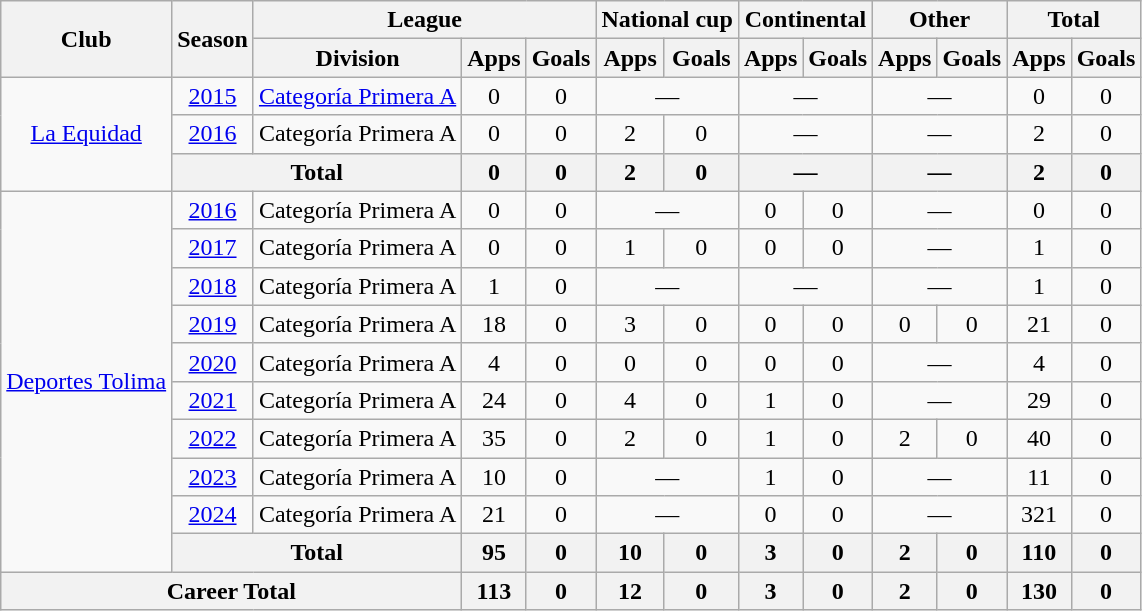<table class="wikitable" style="text-align: center;">
<tr>
<th rowspan="2">Club</th>
<th rowspan="2">Season</th>
<th colspan="3">League</th>
<th colspan="2">National cup</th>
<th colspan="2">Continental</th>
<th colspan="2">Other</th>
<th colspan="2">Total</th>
</tr>
<tr>
<th>Division</th>
<th>Apps</th>
<th>Goals</th>
<th>Apps</th>
<th>Goals</th>
<th>Apps</th>
<th>Goals</th>
<th>Apps</th>
<th>Goals</th>
<th>Apps</th>
<th>Goals</th>
</tr>
<tr>
<td rowspan="3"><a href='#'>La Equidad</a></td>
<td><a href='#'>2015</a></td>
<td><a href='#'>Categoría Primera A</a></td>
<td>0</td>
<td>0</td>
<td colspan="2">—</td>
<td colspan="2">—</td>
<td colspan="2">—</td>
<td>0</td>
<td>0</td>
</tr>
<tr>
<td><a href='#'>2016</a></td>
<td>Categoría Primera A</td>
<td>0</td>
<td>0</td>
<td>2</td>
<td>0</td>
<td colspan="2">—</td>
<td colspan="2">—</td>
<td>2</td>
<td>0</td>
</tr>
<tr>
<th colspan="2">Total</th>
<th>0</th>
<th>0</th>
<th>2</th>
<th>0</th>
<th colspan="2">—</th>
<th colspan="2">—</th>
<th>2</th>
<th>0</th>
</tr>
<tr>
<td rowspan="10"><a href='#'>Deportes Tolima</a></td>
<td><a href='#'>2016</a></td>
<td>Categoría Primera A</td>
<td>0</td>
<td>0</td>
<td colspan="2">—</td>
<td>0</td>
<td>0</td>
<td colspan="2">—</td>
<td>0</td>
<td>0</td>
</tr>
<tr>
<td><a href='#'>2017</a></td>
<td>Categoría Primera A</td>
<td>0</td>
<td>0</td>
<td>1</td>
<td>0</td>
<td>0</td>
<td>0</td>
<td colspan="2">—</td>
<td>1</td>
<td>0</td>
</tr>
<tr>
<td><a href='#'>2018</a></td>
<td>Categoría Primera A</td>
<td>1</td>
<td>0</td>
<td colspan="2">—</td>
<td colspan="2">—</td>
<td colspan="2">—</td>
<td>1</td>
<td>0</td>
</tr>
<tr>
<td><a href='#'>2019</a></td>
<td>Categoría Primera A</td>
<td>18</td>
<td>0</td>
<td>3</td>
<td>0</td>
<td>0</td>
<td>0</td>
<td>0</td>
<td>0</td>
<td>21</td>
<td>0</td>
</tr>
<tr>
<td><a href='#'>2020</a></td>
<td>Categoría Primera A</td>
<td>4</td>
<td>0</td>
<td>0</td>
<td>0</td>
<td>0</td>
<td>0</td>
<td colspan="2">—</td>
<td>4</td>
<td>0</td>
</tr>
<tr>
<td><a href='#'>2021</a></td>
<td>Categoría Primera A</td>
<td>24</td>
<td>0</td>
<td>4</td>
<td>0</td>
<td>1</td>
<td>0</td>
<td colspan="2">—</td>
<td>29</td>
<td>0</td>
</tr>
<tr>
<td><a href='#'>2022</a></td>
<td>Categoría Primera A</td>
<td>35</td>
<td>0</td>
<td>2</td>
<td>0</td>
<td>1</td>
<td>0</td>
<td>2</td>
<td>0</td>
<td>40</td>
<td>0</td>
</tr>
<tr>
<td><a href='#'>2023</a></td>
<td>Categoría Primera A</td>
<td>10</td>
<td>0</td>
<td colspan="2">—</td>
<td>1</td>
<td>0</td>
<td colspan="2">—</td>
<td>11</td>
<td>0</td>
</tr>
<tr>
<td><a href='#'>2024</a></td>
<td>Categoría Primera A</td>
<td>21</td>
<td>0</td>
<td colspan="2">—</td>
<td>0</td>
<td>0</td>
<td colspan="2">—</td>
<td>321</td>
<td>0</td>
</tr>
<tr>
<th colspan="2">Total</th>
<th>95</th>
<th>0</th>
<th>10</th>
<th>0</th>
<th>3</th>
<th>0</th>
<th>2</th>
<th>0</th>
<th>110</th>
<th>0</th>
</tr>
<tr>
<th colspan="3">Career Total</th>
<th>113</th>
<th>0</th>
<th>12</th>
<th>0</th>
<th>3</th>
<th>0</th>
<th>2</th>
<th>0</th>
<th>130</th>
<th>0</th>
</tr>
</table>
